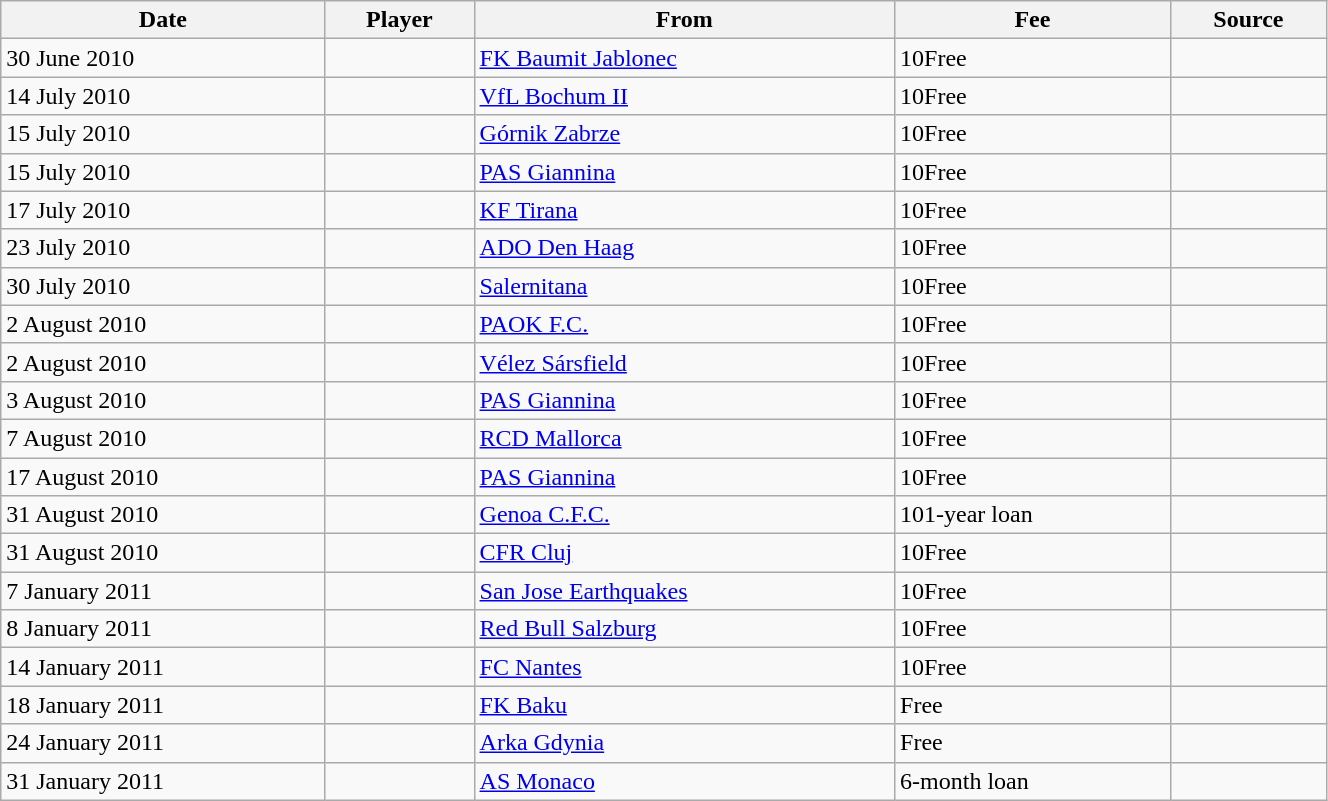<table class="wikitable sortable" style="text-align:center; width:70%; text-align:left;">
<tr>
<th>Date</th>
<th>Player</th>
<th>From</th>
<th>Fee</th>
<th>Source</th>
</tr>
<tr>
<td>30 June 2010</td>
<td> </td>
<td> <a href='#'>FK Baumit Jablonec</a></td>
<td><span>10</span>Free</td>
<td style="text-align:center;"></td>
</tr>
<tr>
<td>14 July 2010</td>
<td> </td>
<td> <a href='#'>VfL Bochum II</a></td>
<td><span>10</span>Free</td>
<td style="text-align:center;"></td>
</tr>
<tr>
<td>15 July 2010</td>
<td> </td>
<td> <a href='#'>Górnik Zabrze</a></td>
<td><span>10</span>Free</td>
<td style="text-align:center;"></td>
</tr>
<tr>
<td>15 July 2010</td>
<td> </td>
<td> <a href='#'>PAS Giannina</a></td>
<td><span>10</span>Free</td>
<td style="text-align:center;"></td>
</tr>
<tr>
<td>17 July 2010</td>
<td> </td>
<td> <a href='#'>KF Tirana</a></td>
<td><span>10</span>Free</td>
<td style="text-align:center;"></td>
</tr>
<tr>
<td>23 July 2010</td>
<td> </td>
<td> <a href='#'>ADO Den Haag</a></td>
<td><span>10</span>Free</td>
<td style="text-align:center;"></td>
</tr>
<tr>
<td>30 July 2010</td>
<td> </td>
<td> <a href='#'>Salernitana</a></td>
<td><span>10</span>Free</td>
<td style="text-align:center;"></td>
</tr>
<tr>
<td>2 August 2010</td>
<td> </td>
<td> <a href='#'>PAOK F.C.</a></td>
<td><span>10</span>Free</td>
<td style="text-align:center;"></td>
</tr>
<tr>
<td>2 August 2010</td>
<td> </td>
<td> <a href='#'>Vélez Sársfield</a></td>
<td><span>10</span>Free</td>
<td style="text-align:center;"></td>
</tr>
<tr>
<td>3 August 2010</td>
<td> </td>
<td> <a href='#'>PAS Giannina</a></td>
<td><span>10</span>Free</td>
<td style="text-align:center;"></td>
</tr>
<tr>
<td>7 August 2010</td>
<td> </td>
<td> <a href='#'>RCD Mallorca</a></td>
<td><span>10</span>Free</td>
<td style="text-align:center;"></td>
</tr>
<tr>
<td>17 August 2010</td>
<td> </td>
<td> <a href='#'>PAS Giannina</a></td>
<td><span>10</span>Free</td>
<td style="text-align:center;"></td>
</tr>
<tr>
<td>31 August 2010</td>
<td> </td>
<td> <a href='#'>Genoa C.F.C.</a></td>
<td><span>10</span>1-year loan</td>
<td style="text-align:center;"></td>
</tr>
<tr>
<td>31 August 2010</td>
<td> </td>
<td> <a href='#'>CFR Cluj</a></td>
<td><span>10</span>Free</td>
<td style="text-align:center;"></td>
</tr>
<tr>
<td>7 January 2011</td>
<td> </td>
<td> <a href='#'>San Jose Earthquakes</a></td>
<td><span>10</span>Free</td>
<td style="text-align:center;"></td>
</tr>
<tr>
<td>8 January 2011</td>
<td> </td>
<td> <a href='#'>Red Bull Salzburg</a></td>
<td><span>10</span>Free</td>
<td style="text-align:center;"></td>
</tr>
<tr>
<td>14 January 2011</td>
<td> </td>
<td> <a href='#'>FC Nantes</a></td>
<td><span>10</span>Free</td>
<td style="text-align:center;"></td>
</tr>
<tr>
<td>18 January 2011</td>
<td> </td>
<td> <a href='#'>FK Baku</a></td>
<td>Free</td>
<td style="text-align:center;"></td>
</tr>
<tr>
<td>24 January 2011</td>
<td> </td>
<td> <a href='#'>Arka Gdynia</a></td>
<td>Free</td>
<td style="text-align:center;"></td>
</tr>
<tr>
<td>31 January 2011</td>
<td> </td>
<td> <a href='#'>AS Monaco</a></td>
<td>6-month loan</td>
<td style="text-align:center;"></td>
</tr>
</table>
